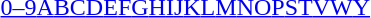<table id="toc" class="toc" summary="Class">
<tr>
<th></th>
</tr>
<tr>
<td style="text-align:center;"><a href='#'>0–9</a><a href='#'>A</a><a href='#'>B</a><a href='#'>C</a><a href='#'>D</a><a href='#'>E</a><a href='#'>F</a><a href='#'>G</a><a href='#'>H</a><a href='#'>I</a><a href='#'>J</a><a href='#'>K</a><a href='#'>L</a><a href='#'>M</a><a href='#'>N</a><a href='#'>O</a><a href='#'>P</a><a href='#'>S</a><a href='#'>T</a><a href='#'>V</a><a href='#'>W</a><a href='#'>Y</a></td>
</tr>
</table>
